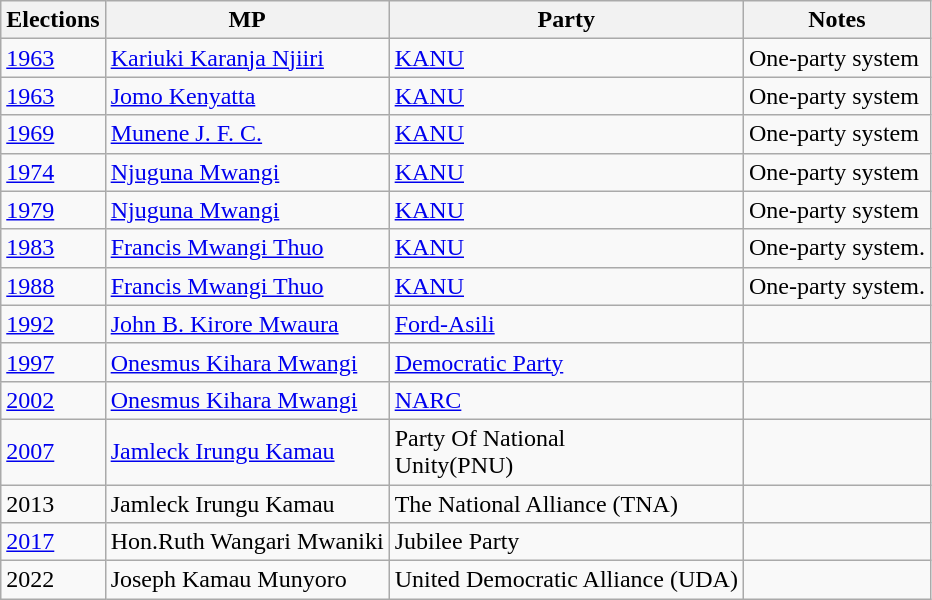<table class="wikitable">
<tr>
<th>Elections</th>
<th>MP </th>
<th>Party</th>
<th>Notes</th>
</tr>
<tr>
<td><a href='#'>1963</a></td>
<td><a href='#'>Kariuki Karanja Njiiri</a></td>
<td><a href='#'>KANU</a></td>
<td>One-party system</td>
</tr>
<tr>
<td><a href='#'>1963</a></td>
<td><a href='#'>Jomo Kenyatta</a></td>
<td><a href='#'>KANU</a></td>
<td>One-party system</td>
</tr>
<tr>
<td><a href='#'>1969</a></td>
<td><a href='#'>Munene J. F. C.</a></td>
<td><a href='#'>KANU</a></td>
<td>One-party system</td>
</tr>
<tr>
<td><a href='#'>1974</a></td>
<td><a href='#'>Njuguna Mwangi</a></td>
<td><a href='#'>KANU</a></td>
<td>One-party system</td>
</tr>
<tr>
<td><a href='#'>1979</a></td>
<td><a href='#'>Njuguna Mwangi</a></td>
<td><a href='#'>KANU</a></td>
<td>One-party system</td>
</tr>
<tr>
<td><a href='#'>1983</a></td>
<td><a href='#'>Francis Mwangi Thuo</a></td>
<td><a href='#'>KANU</a></td>
<td>One-party system.</td>
</tr>
<tr>
<td><a href='#'>1988</a></td>
<td><a href='#'>Francis Mwangi Thuo</a></td>
<td><a href='#'>KANU</a></td>
<td>One-party system.</td>
</tr>
<tr>
<td><a href='#'>1992</a></td>
<td><a href='#'>John B. Kirore Mwaura</a></td>
<td><a href='#'>Ford-Asili</a></td>
<td></td>
</tr>
<tr>
<td><a href='#'>1997</a></td>
<td><a href='#'>Onesmus Kihara Mwangi</a></td>
<td><a href='#'>Democratic Party</a></td>
<td></td>
</tr>
<tr>
<td><a href='#'>2002</a></td>
<td><a href='#'>Onesmus Kihara Mwangi</a></td>
<td><a href='#'>NARC</a></td>
<td></td>
</tr>
<tr>
<td><a href='#'>2007</a></td>
<td><a href='#'>Jamleck Irungu Kamau</a></td>
<td>Party Of National<br>Unity(PNU)</td>
<td></td>
</tr>
<tr>
<td>2013</td>
<td>Jamleck Irungu Kamau</td>
<td>The National Alliance (TNA)</td>
<td></td>
</tr>
<tr>
<td><a href='#'>2017</a></td>
<td>Hon.Ruth Wangari Mwaniki</td>
<td>Jubilee Party</td>
<td></td>
</tr>
<tr>
<td>2022</td>
<td>Joseph Kamau Munyoro</td>
<td>United Democratic Alliance (UDA)</td>
<td></td>
</tr>
</table>
